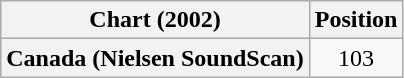<table class="wikitable plainrowheaders" style="text-align:center">
<tr>
<th scope="col">Chart (2002)</th>
<th scope="col">Position</th>
</tr>
<tr>
<th scope="row">Canada (Nielsen SoundScan)</th>
<td>103</td>
</tr>
</table>
